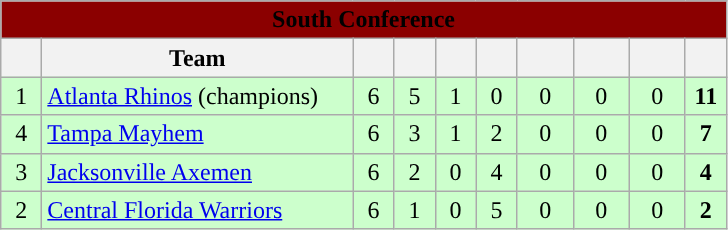<table class="wikitable" style="text-align:center;">
<tr>
<td style="background:darkred; text-align:center;" colspan="10"><strong><span>South Conference</span></strong></td>
</tr>
<tr>
<th style="width:20px;"></th>
<th style="width:200px;">Team</th>
<th style="width:20px;"></th>
<th style="width:20px;"></th>
<th style="width:20px;"></th>
<th style="width:20px;"></th>
<th style="width:30px;"></th>
<th style="width:30px;"></th>
<th style="width:30px;"></th>
<th style="width:20px;"></th>
</tr>
<tr style="background:#cfc;">
<td>1</td>
<td style="text-align:left;"> <a href='#'>Atlanta Rhinos</a> (champions)</td>
<td>6</td>
<td>5</td>
<td>1</td>
<td>0</td>
<td>0</td>
<td>0</td>
<td>0</td>
<td><strong>11</strong></td>
</tr>
<tr style="background:#cfc;">
<td>4</td>
<td style="text-align:left;"> <a href='#'>Tampa Mayhem</a></td>
<td>6</td>
<td>3</td>
<td>1</td>
<td>2</td>
<td>0</td>
<td>0</td>
<td>0</td>
<td><strong>7</strong></td>
</tr>
<tr style="background:#cfc;">
<td>3</td>
<td style="text-align:left;"> <a href='#'>Jacksonville Axemen</a></td>
<td>6</td>
<td>2</td>
<td>0</td>
<td>4</td>
<td>0</td>
<td>0</td>
<td>0</td>
<td><strong>4</strong></td>
</tr>
<tr style="background:#cfc;">
<td>2</td>
<td style="text-align:left;"> <a href='#'>Central Florida Warriors</a></td>
<td>6</td>
<td>1</td>
<td>0</td>
<td>5</td>
<td>0</td>
<td>0</td>
<td>0</td>
<td><strong>2</strong></td>
</tr>
</table>
